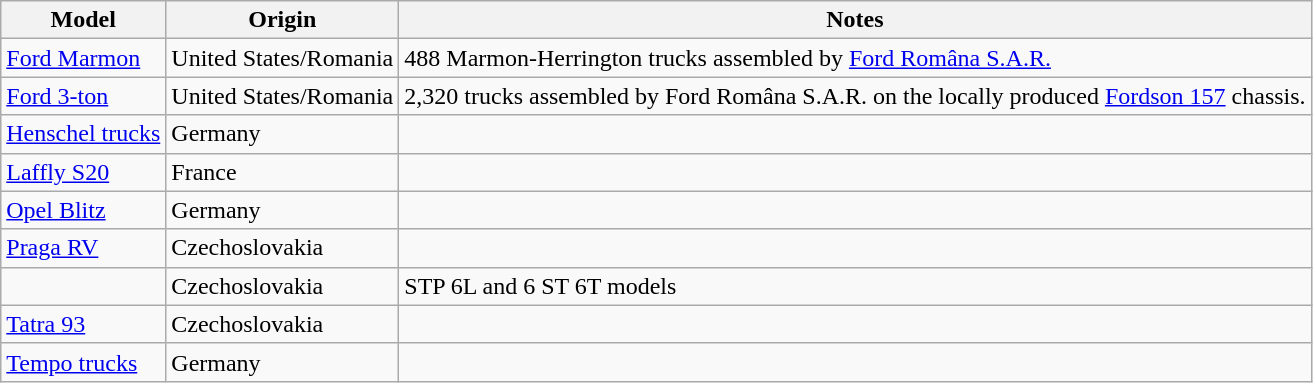<table class="wikitable">
<tr>
<th>Model</th>
<th>Origin</th>
<th>Notes</th>
</tr>
<tr>
<td><a href='#'>Ford Marmon</a></td>
<td>United States/Romania</td>
<td>488 Marmon-Herrington trucks assembled by <a href='#'>Ford Româna S.A.R.</a></td>
</tr>
<tr>
<td><a href='#'>Ford 3-ton</a></td>
<td>United States/Romania</td>
<td>2,320 trucks assembled by Ford Româna S.A.R. on the locally produced <a href='#'>Fordson 157</a> chassis.</td>
</tr>
<tr>
<td><a href='#'>Henschel trucks</a></td>
<td>Germany</td>
<td></td>
</tr>
<tr>
<td><a href='#'>Laffly S20</a></td>
<td>France</td>
<td></td>
</tr>
<tr>
<td><a href='#'>Opel Blitz</a></td>
<td>Germany</td>
<td></td>
</tr>
<tr>
<td><a href='#'>Praga RV</a></td>
<td>Czechoslovakia</td>
<td></td>
</tr>
<tr>
<td></td>
<td>Czechoslovakia</td>
<td>STP 6L and 6 ST 6T models</td>
</tr>
<tr>
<td><a href='#'>Tatra 93</a></td>
<td>Czechoslovakia</td>
<td></td>
</tr>
<tr>
<td><a href='#'>Tempo trucks</a></td>
<td>Germany</td>
<td></td>
</tr>
</table>
